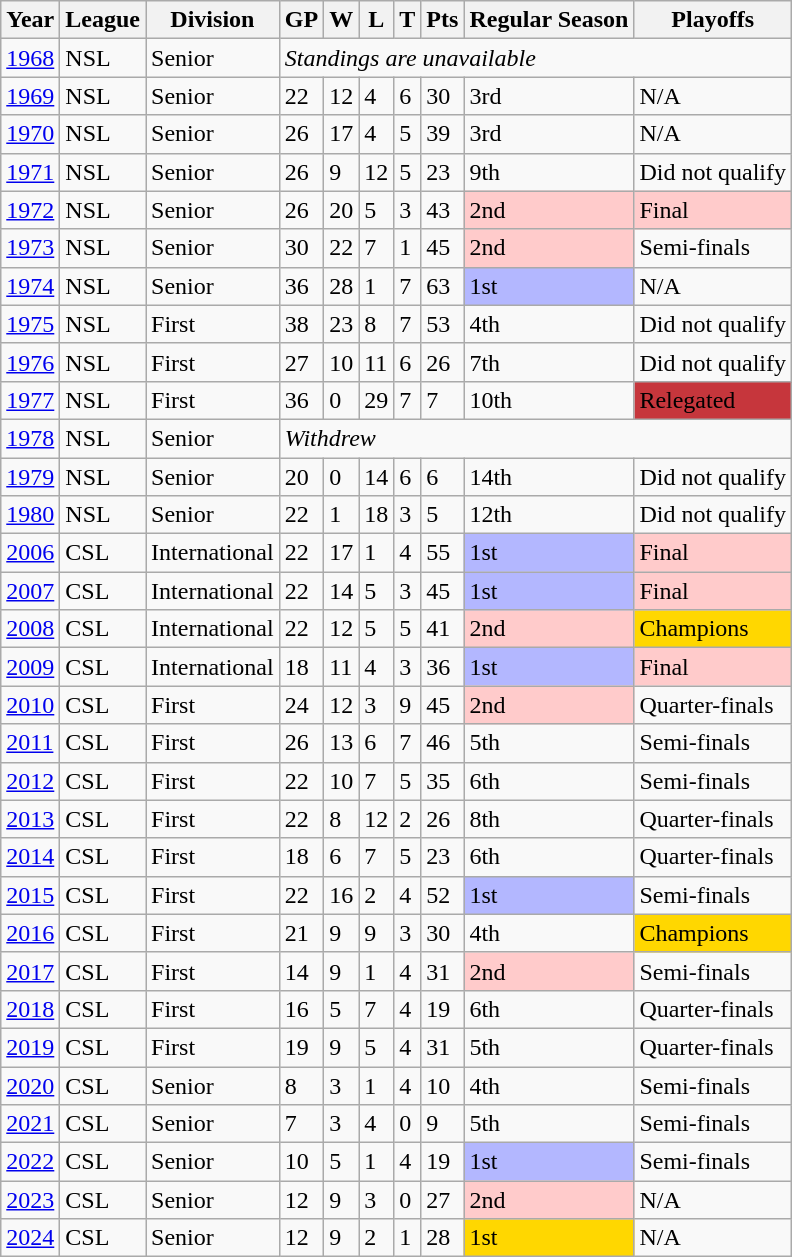<table class="wikitable">
<tr>
<th>Year</th>
<th>League</th>
<th>Division</th>
<th>GP</th>
<th>W</th>
<th>L</th>
<th>T</th>
<th>Pts</th>
<th>Regular Season</th>
<th>Playoffs</th>
</tr>
<tr>
<td><a href='#'>1968</a></td>
<td>NSL</td>
<td>Senior</td>
<td colspan=7><em>Standings are unavailable</em></td>
</tr>
<tr>
<td><a href='#'>1969</a></td>
<td>NSL</td>
<td>Senior</td>
<td>22</td>
<td>12</td>
<td>4</td>
<td>6</td>
<td>30</td>
<td>3rd</td>
<td>N/A</td>
</tr>
<tr>
<td><a href='#'>1970</a></td>
<td>NSL</td>
<td>Senior</td>
<td>26</td>
<td>17</td>
<td>4</td>
<td>5</td>
<td>39</td>
<td>3rd</td>
<td>N/A</td>
</tr>
<tr>
<td><a href='#'>1971</a></td>
<td>NSL</td>
<td>Senior</td>
<td>26</td>
<td>9</td>
<td>12</td>
<td>5</td>
<td>23</td>
<td>9th</td>
<td>Did not qualify</td>
</tr>
<tr>
<td><a href='#'>1972</a></td>
<td>NSL</td>
<td>Senior</td>
<td>26</td>
<td>20</td>
<td>5</td>
<td>3</td>
<td>43</td>
<td style="background:#ffcbcb;">2nd</td>
<td style="background:#ffcbcb;">Final</td>
</tr>
<tr>
<td><a href='#'>1973</a></td>
<td>NSL</td>
<td>Senior</td>
<td>30</td>
<td>22</td>
<td>7</td>
<td>1</td>
<td>45</td>
<td style="background:#ffcbcb;">2nd</td>
<td>Semi-finals</td>
</tr>
<tr>
<td><a href='#'>1974</a></td>
<td>NSL</td>
<td>Senior</td>
<td>36</td>
<td>28</td>
<td>1</td>
<td>7</td>
<td>63</td>
<td style="background:#b3b7ff;">1st</td>
<td>N/A</td>
</tr>
<tr>
<td><a href='#'>1975</a></td>
<td>NSL</td>
<td>First</td>
<td>38</td>
<td>23</td>
<td>8</td>
<td>7</td>
<td>53</td>
<td>4th</td>
<td>Did not qualify</td>
</tr>
<tr>
<td><a href='#'>1976</a></td>
<td>NSL</td>
<td>First</td>
<td>27</td>
<td>10</td>
<td>11</td>
<td>6</td>
<td>26</td>
<td>7th</td>
<td>Did not qualify</td>
</tr>
<tr>
<td><a href='#'>1977</a></td>
<td>NSL</td>
<td>First</td>
<td>36</td>
<td>0</td>
<td>29</td>
<td>7</td>
<td>7</td>
<td>10th</td>
<td style="background:#C6363C;">Relegated</td>
</tr>
<tr>
<td><a href='#'>1978</a></td>
<td>NSL</td>
<td>Senior</td>
<td colspan=7><em>Withdrew</em></td>
</tr>
<tr>
<td><a href='#'>1979</a></td>
<td>NSL</td>
<td>Senior</td>
<td>20</td>
<td>0</td>
<td>14</td>
<td>6</td>
<td>6</td>
<td>14th</td>
<td>Did not qualify</td>
</tr>
<tr>
<td><a href='#'>1980</a></td>
<td>NSL</td>
<td>Senior</td>
<td>22</td>
<td>1</td>
<td>18</td>
<td>3</td>
<td>5</td>
<td>12th</td>
<td>Did not qualify</td>
</tr>
<tr>
<td><a href='#'>2006</a></td>
<td>CSL</td>
<td>International</td>
<td>22</td>
<td>17</td>
<td>1</td>
<td>4</td>
<td>55</td>
<td style="background:#b3b7ff;">1st</td>
<td style="background:#ffcbcb;">Final</td>
</tr>
<tr>
<td><a href='#'>2007</a></td>
<td>CSL</td>
<td>International</td>
<td>22</td>
<td>14</td>
<td>5</td>
<td>3</td>
<td>45</td>
<td style="background:#b3b7ff;">1st</td>
<td style="background:#ffcbcb;">Final</td>
</tr>
<tr>
<td><a href='#'>2008</a></td>
<td>CSL</td>
<td>International</td>
<td>22</td>
<td>12</td>
<td>5</td>
<td>5</td>
<td>41</td>
<td style="background:#ffcbcb;">2nd</td>
<td bgcolor=gold>Champions</td>
</tr>
<tr>
<td><a href='#'>2009</a></td>
<td>CSL</td>
<td>International</td>
<td>18</td>
<td>11</td>
<td>4</td>
<td>3</td>
<td>36</td>
<td style="background:#b3b7ff;">1st</td>
<td style="background:#ffcbcb;">Final</td>
</tr>
<tr>
<td><a href='#'>2010</a></td>
<td>CSL</td>
<td>First</td>
<td>24</td>
<td>12</td>
<td>3</td>
<td>9</td>
<td>45</td>
<td style="background:#ffcbcb;">2nd</td>
<td>Quarter-finals</td>
</tr>
<tr>
<td><a href='#'>2011</a></td>
<td>CSL</td>
<td>First</td>
<td>26</td>
<td>13</td>
<td>6</td>
<td>7</td>
<td>46</td>
<td>5th</td>
<td>Semi-finals</td>
</tr>
<tr>
<td><a href='#'>2012</a></td>
<td>CSL</td>
<td>First</td>
<td>22</td>
<td>10</td>
<td>7</td>
<td>5</td>
<td>35</td>
<td>6th</td>
<td>Semi-finals</td>
</tr>
<tr>
<td><a href='#'>2013</a></td>
<td>CSL</td>
<td>First</td>
<td>22</td>
<td>8</td>
<td>12</td>
<td>2</td>
<td>26</td>
<td>8th</td>
<td>Quarter-finals</td>
</tr>
<tr>
<td><a href='#'>2014</a></td>
<td>CSL</td>
<td>First</td>
<td>18</td>
<td>6</td>
<td>7</td>
<td>5</td>
<td>23</td>
<td>6th</td>
<td>Quarter-finals</td>
</tr>
<tr>
<td><a href='#'>2015</a></td>
<td>CSL</td>
<td>First</td>
<td>22</td>
<td>16</td>
<td>2</td>
<td>4</td>
<td>52</td>
<td style="background:#b3b7ff;">1st</td>
<td>Semi-finals</td>
</tr>
<tr>
<td><a href='#'>2016</a></td>
<td>CSL</td>
<td>First</td>
<td>21</td>
<td>9</td>
<td>9</td>
<td>3</td>
<td>30</td>
<td>4th</td>
<td bgcolor=gold>Champions</td>
</tr>
<tr>
<td><a href='#'>2017</a></td>
<td>CSL</td>
<td>First</td>
<td>14</td>
<td>9</td>
<td>1</td>
<td>4</td>
<td>31</td>
<td style="background:#ffcbcb;">2nd</td>
<td>Semi-finals</td>
</tr>
<tr>
<td><a href='#'>2018</a></td>
<td>CSL</td>
<td>First</td>
<td>16</td>
<td>5</td>
<td>7</td>
<td>4</td>
<td>19</td>
<td>6th</td>
<td>Quarter-finals</td>
</tr>
<tr>
<td><a href='#'>2019</a></td>
<td>CSL</td>
<td>First</td>
<td>19</td>
<td>9</td>
<td>5</td>
<td>4</td>
<td>31</td>
<td>5th</td>
<td>Quarter-finals</td>
</tr>
<tr>
<td><a href='#'>2020</a></td>
<td>CSL</td>
<td>Senior</td>
<td>8</td>
<td>3</td>
<td>1</td>
<td>4</td>
<td>10</td>
<td>4th</td>
<td>Semi-finals</td>
</tr>
<tr>
<td><a href='#'>2021</a></td>
<td>CSL</td>
<td>Senior</td>
<td>7</td>
<td>3</td>
<td>4</td>
<td>0</td>
<td>9</td>
<td>5th</td>
<td>Semi-finals</td>
</tr>
<tr>
<td><a href='#'>2022</a></td>
<td>CSL</td>
<td>Senior</td>
<td>10</td>
<td>5</td>
<td>1</td>
<td>4</td>
<td>19</td>
<td style="background:#b3b7ff;">1st</td>
<td>Semi-finals</td>
</tr>
<tr>
<td><a href='#'>2023</a></td>
<td>CSL</td>
<td>Senior</td>
<td>12</td>
<td>9</td>
<td>3</td>
<td>0</td>
<td>27</td>
<td style="background:#ffcbcb;">2nd</td>
<td>N/A</td>
</tr>
<tr>
<td><a href='#'>2024</a></td>
<td>CSL</td>
<td>Senior</td>
<td>12</td>
<td>9</td>
<td>2</td>
<td>1</td>
<td>28</td>
<td bgcolor=gold>1st</td>
<td>N/A</td>
</tr>
</table>
